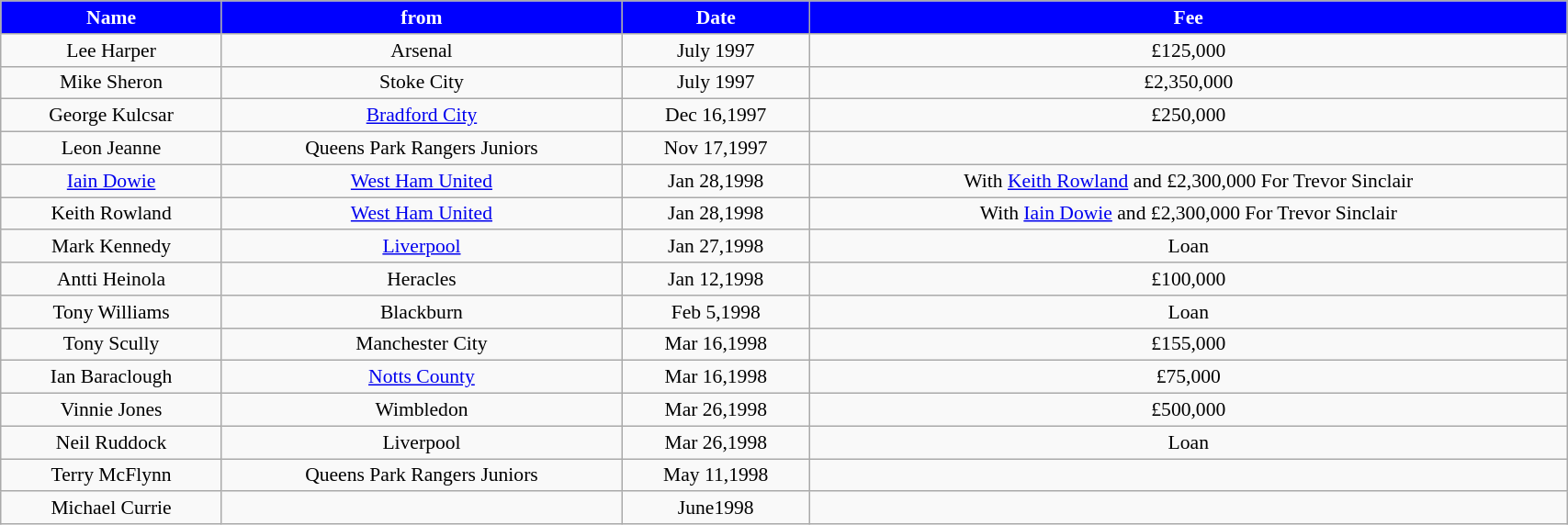<table class="wikitable" style="text-align:center; font-size:90%; width:90%;">
<tr>
<th style="background:#0000FF; color:#FFFFFF; text-align:center;"><strong>Name</strong></th>
<th style="background:#0000FF; color:#FFFFFF; text-align:center;">from</th>
<th style="background:#0000FF; color:#FFFFFF; text-align:center;">Date</th>
<th style="background:#0000FF; color:#FFFFFF; text-align:center;">Fee</th>
</tr>
<tr>
<td>Lee Harper</td>
<td>Arsenal</td>
<td>July 1997</td>
<td>£125,000</td>
</tr>
<tr>
<td>Mike Sheron</td>
<td>Stoke City</td>
<td>July 1997</td>
<td>£2,350,000</td>
</tr>
<tr>
<td>George Kulcsar</td>
<td><a href='#'>Bradford City</a></td>
<td>Dec 16,1997</td>
<td>£250,000</td>
</tr>
<tr>
<td>Leon Jeanne</td>
<td>Queens Park Rangers Juniors</td>
<td>Nov 17,1997</td>
<td></td>
</tr>
<tr>
<td><a href='#'>Iain Dowie</a></td>
<td><a href='#'>West Ham United</a></td>
<td>Jan 28,1998</td>
<td>With <a href='#'>Keith Rowland</a> and £2,300,000 For Trevor Sinclair</td>
</tr>
<tr>
<td>Keith Rowland</td>
<td><a href='#'>West Ham United</a></td>
<td>Jan 28,1998</td>
<td>With <a href='#'>Iain Dowie</a> and £2,300,000 For Trevor Sinclair</td>
</tr>
<tr>
<td>Mark Kennedy</td>
<td><a href='#'>Liverpool</a></td>
<td>Jan 27,1998</td>
<td>Loan</td>
</tr>
<tr>
<td>Antti Heinola</td>
<td>Heracles</td>
<td>Jan 12,1998</td>
<td>£100,000</td>
</tr>
<tr>
<td>Tony Williams</td>
<td>Blackburn</td>
<td>Feb 5,1998</td>
<td>Loan</td>
</tr>
<tr>
<td>Tony Scully</td>
<td>Manchester City</td>
<td>Mar 16,1998</td>
<td>£155,000</td>
</tr>
<tr>
<td>Ian Baraclough</td>
<td><a href='#'>Notts County</a></td>
<td>Mar 16,1998</td>
<td>£75,000</td>
</tr>
<tr>
<td>Vinnie Jones</td>
<td>Wimbledon</td>
<td>Mar 26,1998</td>
<td>£500,000</td>
</tr>
<tr>
<td>Neil Ruddock</td>
<td>Liverpool</td>
<td>Mar 26,1998</td>
<td>Loan</td>
</tr>
<tr>
<td>Terry McFlynn</td>
<td>Queens Park Rangers Juniors</td>
<td>May 11,1998</td>
<td></td>
</tr>
<tr>
<td>Michael Currie</td>
<td></td>
<td>June1998</td>
<td></td>
</tr>
</table>
